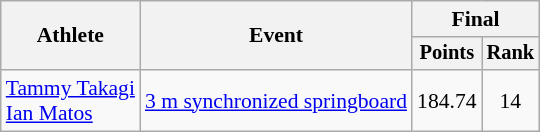<table class="wikitable" style="font-size:90%;">
<tr>
<th rowspan=2>Athlete</th>
<th rowspan=2>Event</th>
<th colspan=2>Final</th>
</tr>
<tr style="font-size:95%">
<th>Points</th>
<th>Rank</th>
</tr>
<tr align=center>
<td align=left><a href='#'>Tammy Takagi</a><br><a href='#'>Ian Matos</a></td>
<td align=left><a href='#'>3 m synchronized springboard</a></td>
<td>184.74</td>
<td>14</td>
</tr>
</table>
